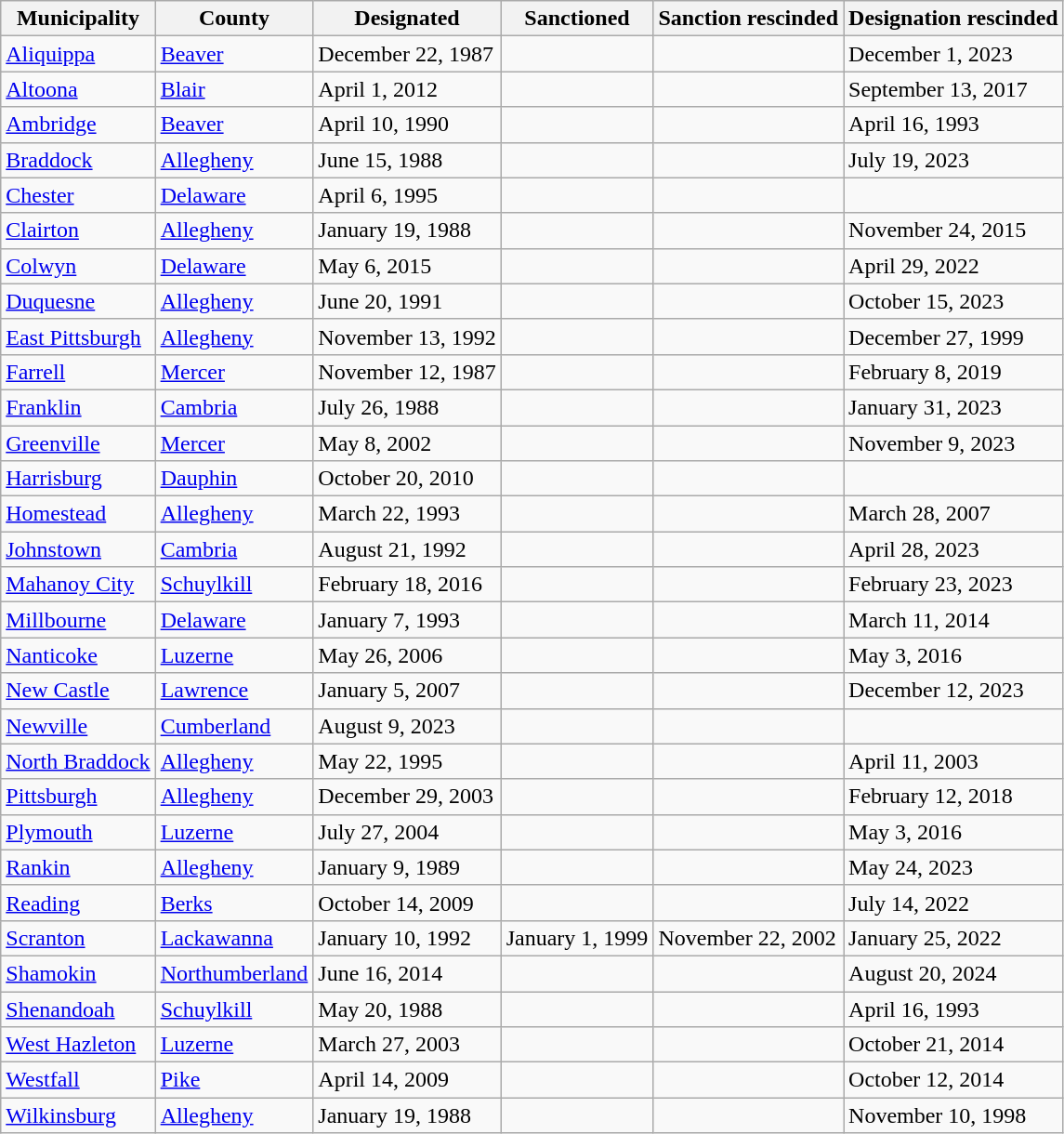<table class="wikitable">
<tr>
<th>Municipality</th>
<th>County</th>
<th>Designated</th>
<th>Sanctioned</th>
<th>Sanction rescinded</th>
<th>Designation rescinded</th>
</tr>
<tr>
<td><a href='#'>Aliquippa</a></td>
<td><a href='#'>Beaver</a></td>
<td>December 22, 1987</td>
<td></td>
<td></td>
<td>December 1, 2023</td>
</tr>
<tr>
<td><a href='#'>Altoona</a></td>
<td><a href='#'>Blair</a></td>
<td>April 1, 2012</td>
<td></td>
<td></td>
<td>September 13, 2017</td>
</tr>
<tr>
<td><a href='#'>Ambridge</a></td>
<td><a href='#'>Beaver</a></td>
<td>April 10, 1990</td>
<td></td>
<td></td>
<td>April 16, 1993</td>
</tr>
<tr>
<td><a href='#'>Braddock</a></td>
<td><a href='#'>Allegheny</a></td>
<td>June 15, 1988</td>
<td></td>
<td></td>
<td>July 19, 2023</td>
</tr>
<tr>
<td><a href='#'>Chester</a></td>
<td><a href='#'>Delaware</a></td>
<td>April 6, 1995</td>
<td></td>
<td></td>
<td></td>
</tr>
<tr>
<td><a href='#'>Clairton</a></td>
<td><a href='#'>Allegheny</a></td>
<td>January 19, 1988</td>
<td></td>
<td></td>
<td>November 24, 2015</td>
</tr>
<tr>
<td><a href='#'>Colwyn</a></td>
<td><a href='#'>Delaware</a></td>
<td>May 6, 2015</td>
<td></td>
<td></td>
<td>April 29, 2022</td>
</tr>
<tr>
<td><a href='#'>Duquesne</a></td>
<td><a href='#'>Allegheny</a></td>
<td>June 20, 1991</td>
<td></td>
<td></td>
<td>October 15, 2023</td>
</tr>
<tr>
<td><a href='#'>East Pittsburgh</a></td>
<td><a href='#'>Allegheny</a></td>
<td>November 13, 1992</td>
<td></td>
<td></td>
<td>December 27, 1999</td>
</tr>
<tr>
<td><a href='#'>Farrell</a></td>
<td><a href='#'>Mercer</a></td>
<td>November 12, 1987</td>
<td></td>
<td></td>
<td>February 8, 2019</td>
</tr>
<tr>
<td><a href='#'>Franklin</a></td>
<td><a href='#'>Cambria</a></td>
<td>July 26, 1988</td>
<td></td>
<td></td>
<td>January 31, 2023</td>
</tr>
<tr>
<td><a href='#'>Greenville</a></td>
<td><a href='#'>Mercer</a></td>
<td>May 8, 2002</td>
<td></td>
<td></td>
<td>November 9, 2023</td>
</tr>
<tr>
<td><a href='#'>Harrisburg</a></td>
<td><a href='#'>Dauphin</a></td>
<td>October 20, 2010</td>
<td></td>
<td></td>
<td></td>
</tr>
<tr>
<td><a href='#'>Homestead</a></td>
<td><a href='#'>Allegheny</a></td>
<td>March 22, 1993</td>
<td></td>
<td></td>
<td>March 28, 2007</td>
</tr>
<tr>
<td><a href='#'>Johnstown</a></td>
<td><a href='#'>Cambria</a></td>
<td>August 21, 1992</td>
<td></td>
<td></td>
<td>April 28, 2023</td>
</tr>
<tr>
<td><a href='#'>Mahanoy City</a></td>
<td><a href='#'>Schuylkill</a></td>
<td>February 18, 2016</td>
<td></td>
<td></td>
<td>February 23, 2023</td>
</tr>
<tr>
<td><a href='#'>Millbourne</a></td>
<td><a href='#'>Delaware</a></td>
<td>January 7, 1993</td>
<td></td>
<td></td>
<td>March 11, 2014</td>
</tr>
<tr>
<td><a href='#'>Nanticoke</a></td>
<td><a href='#'>Luzerne</a></td>
<td>May 26, 2006</td>
<td></td>
<td></td>
<td>May 3, 2016</td>
</tr>
<tr>
<td><a href='#'>New Castle</a></td>
<td><a href='#'>Lawrence</a></td>
<td>January 5, 2007</td>
<td></td>
<td></td>
<td>December 12, 2023</td>
</tr>
<tr>
<td><a href='#'>Newville</a></td>
<td><a href='#'>Cumberland</a></td>
<td>August 9, 2023</td>
<td></td>
<td></td>
<td></td>
</tr>
<tr>
<td><a href='#'>North Braddock</a></td>
<td><a href='#'>Allegheny</a></td>
<td>May 22, 1995</td>
<td></td>
<td></td>
<td>April 11, 2003</td>
</tr>
<tr>
<td><a href='#'>Pittsburgh</a></td>
<td><a href='#'>Allegheny</a></td>
<td>December 29, 2003</td>
<td></td>
<td></td>
<td>February 12, 2018</td>
</tr>
<tr>
<td><a href='#'>Plymouth</a></td>
<td><a href='#'>Luzerne</a></td>
<td>July 27, 2004</td>
<td></td>
<td></td>
<td>May 3, 2016</td>
</tr>
<tr>
<td><a href='#'>Rankin</a></td>
<td><a href='#'>Allegheny</a></td>
<td>January 9, 1989</td>
<td></td>
<td></td>
<td>May 24, 2023</td>
</tr>
<tr>
<td><a href='#'>Reading</a></td>
<td><a href='#'>Berks</a></td>
<td>October 14, 2009</td>
<td></td>
<td></td>
<td>July 14, 2022</td>
</tr>
<tr>
<td><a href='#'>Scranton</a></td>
<td><a href='#'>Lackawanna</a></td>
<td>January 10, 1992</td>
<td>January 1, 1999</td>
<td>November 22, 2002</td>
<td>January 25, 2022</td>
</tr>
<tr>
<td><a href='#'>Shamokin</a></td>
<td><a href='#'>Northumberland</a></td>
<td>June 16, 2014</td>
<td></td>
<td></td>
<td>August 20, 2024</td>
</tr>
<tr>
<td><a href='#'>Shenandoah</a></td>
<td><a href='#'>Schuylkill</a></td>
<td>May 20, 1988</td>
<td></td>
<td></td>
<td>April 16, 1993</td>
</tr>
<tr>
<td><a href='#'>West Hazleton</a></td>
<td><a href='#'>Luzerne</a></td>
<td>March 27, 2003</td>
<td></td>
<td></td>
<td>October 21, 2014</td>
</tr>
<tr>
<td><a href='#'>Westfall</a></td>
<td><a href='#'>Pike</a></td>
<td>April 14, 2009</td>
<td></td>
<td></td>
<td>October 12, 2014</td>
</tr>
<tr>
<td><a href='#'>Wilkinsburg</a></td>
<td><a href='#'>Allegheny</a></td>
<td>January 19, 1988</td>
<td></td>
<td></td>
<td>November 10, 1998</td>
</tr>
</table>
